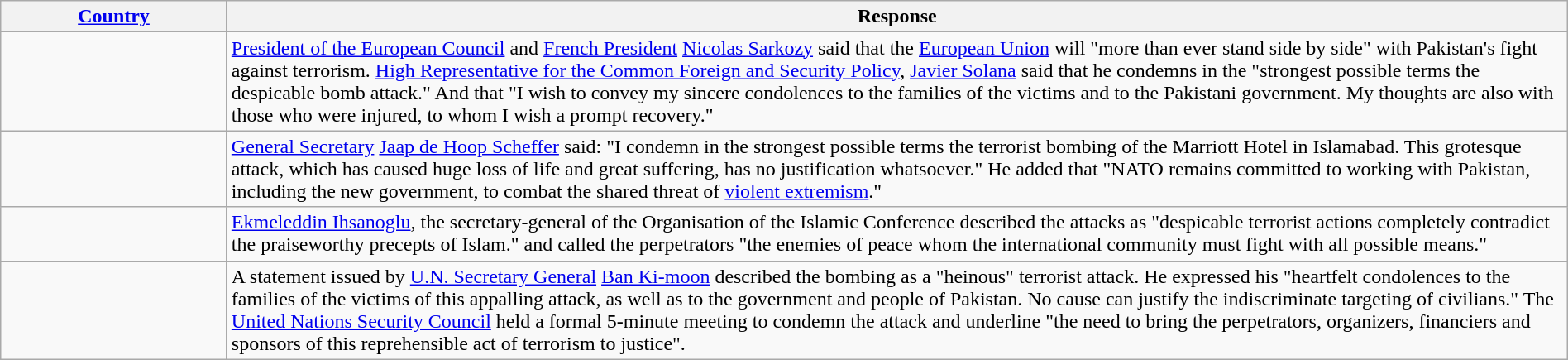<table class="wikitable"  style="margin:auto; width:100%;">
<tr>
<th style="width:175px;"><a href='#'>Country</a></th>
<th>Response</th>
</tr>
<tr>
<td></td>
<td><a href='#'>President of the European Council</a> and <a href='#'>French President</a> <a href='#'>Nicolas Sarkozy</a> said that the <a href='#'>European Union</a> will "more than ever stand side by side" with Pakistan's fight against terrorism. <a href='#'>High Representative for the Common Foreign and Security Policy</a>, <a href='#'>Javier Solana</a> said that he condemns in the "strongest possible terms the despicable bomb attack." And that "I wish to convey my sincere condolences to the families of the victims and to the Pakistani government. My thoughts are also with those who were injured, to whom I wish a prompt recovery."</td>
</tr>
<tr>
<td></td>
<td><a href='#'>General Secretary</a> <a href='#'>Jaap de Hoop Scheffer</a> said: "I condemn in the strongest possible terms the terrorist bombing of the Marriott Hotel in Islamabad. This grotesque attack, which has caused huge loss of life and great suffering, has no justification whatsoever." He added that "NATO remains committed to working with Pakistan, including the new government, to combat the shared threat of <a href='#'>violent extremism</a>."</td>
</tr>
<tr>
<td></td>
<td><a href='#'>Ekmeleddin Ihsanoglu</a>, the secretary-general of the Organisation of the Islamic Conference described the attacks as "despicable terrorist actions completely contradict the praiseworthy precepts of Islam." and called the perpetrators "the enemies of peace whom the international community must fight with all possible means."</td>
</tr>
<tr>
<td></td>
<td>A statement issued by <a href='#'>U.N. Secretary General</a> <a href='#'>Ban Ki-moon</a> described the bombing as a "heinous" terrorist attack. He expressed his "heartfelt condolences to the families of the victims of this appalling attack, as well as to the government and people of Pakistan. No cause can justify the indiscriminate targeting of civilians." The <a href='#'>United Nations Security Council</a> held a formal 5-minute meeting to condemn the attack and underline "the need to bring the perpetrators, organizers, financiers and sponsors of this reprehensible act of terrorism to justice".</td>
</tr>
</table>
